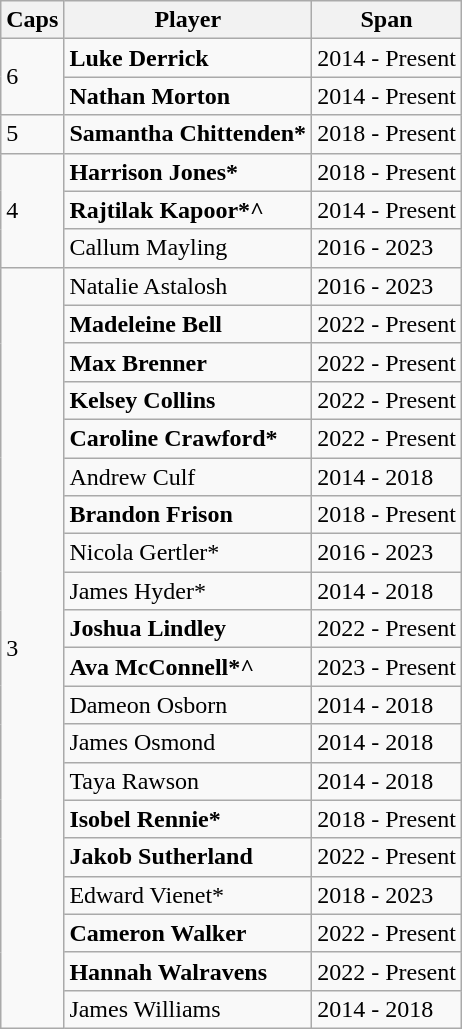<table class="wikitable">
<tr>
<th>Caps</th>
<th>Player</th>
<th>Span</th>
</tr>
<tr>
<td rowspan="2">6</td>
<td><strong>Luke Derrick</strong></td>
<td>2014 - Present</td>
</tr>
<tr>
<td><strong>Nathan Morton</strong></td>
<td>2014 - Present</td>
</tr>
<tr>
<td>5</td>
<td><strong>Samantha Chittenden*</strong></td>
<td>2018 - Present</td>
</tr>
<tr>
<td rowspan="3">4</td>
<td><strong>Harrison Jones*</strong></td>
<td>2018 - Present</td>
</tr>
<tr>
<td><strong>Rajtilak Kapoor*^</strong></td>
<td>2014 - Present</td>
</tr>
<tr>
<td>Callum Mayling</td>
<td>2016 - 2023</td>
</tr>
<tr>
<td rowspan="20">3</td>
<td>Natalie Astalosh</td>
<td>2016 - 2023</td>
</tr>
<tr>
<td><strong>Madeleine Bell</strong></td>
<td>2022 - Present</td>
</tr>
<tr>
<td><strong>Max Brenner</strong></td>
<td>2022 - Present</td>
</tr>
<tr>
<td><strong>Kelsey Collins</strong></td>
<td>2022 - Present</td>
</tr>
<tr>
<td><strong>Caroline Crawford*</strong></td>
<td>2022 - Present</td>
</tr>
<tr>
<td>Andrew Culf</td>
<td>2014 - 2018</td>
</tr>
<tr>
<td><strong>Brandon Frison</strong></td>
<td>2018 - Present</td>
</tr>
<tr>
<td>Nicola Gertler*</td>
<td>2016 - 2023</td>
</tr>
<tr>
<td>James Hyder*</td>
<td>2014 - 2018</td>
</tr>
<tr>
<td><strong>Joshua Lindley</strong></td>
<td>2022 - Present</td>
</tr>
<tr>
<td><strong>Ava McConnell*^</strong></td>
<td>2023 - Present</td>
</tr>
<tr>
<td>Dameon Osborn</td>
<td>2014 - 2018</td>
</tr>
<tr>
<td>James Osmond</td>
<td>2014 - 2018</td>
</tr>
<tr>
<td>Taya Rawson</td>
<td>2014 - 2018</td>
</tr>
<tr>
<td><strong>Isobel Rennie*</strong></td>
<td>2018 - Present</td>
</tr>
<tr>
<td><strong>Jakob Sutherland</strong></td>
<td>2022 - Present</td>
</tr>
<tr>
<td>Edward Vienet*</td>
<td>2018 - 2023</td>
</tr>
<tr>
<td><strong>Cameron Walker</strong></td>
<td>2022 - Present</td>
</tr>
<tr>
<td><strong>Hannah Walravens</strong></td>
<td>2022 - Present</td>
</tr>
<tr>
<td>James Williams</td>
<td>2014 - 2018</td>
</tr>
</table>
